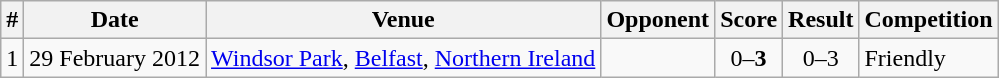<table class="wikitable">
<tr>
<th>#</th>
<th>Date</th>
<th>Venue</th>
<th>Opponent</th>
<th>Score</th>
<th>Result</th>
<th>Competition</th>
</tr>
<tr>
<td>1</td>
<td>29 February 2012</td>
<td><a href='#'>Windsor Park</a>, <a href='#'>Belfast</a>, <a href='#'>Northern Ireland</a></td>
<td></td>
<td align=center>0–<strong>3</strong></td>
<td align=center>0–3</td>
<td>Friendly</td>
</tr>
</table>
